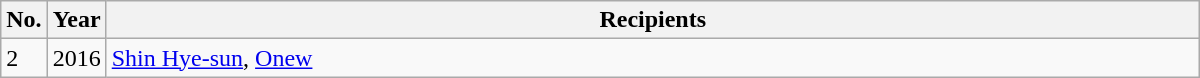<table class="wikitable" style="width:800px">
<tr>
<th width=10>No.</th>
<th width=10>Year</th>
<th>Recipients</th>
</tr>
<tr>
<td>2</td>
<td>2016</td>
<td><a href='#'>Shin Hye-sun</a>, <a href='#'>Onew</a></td>
</tr>
</table>
